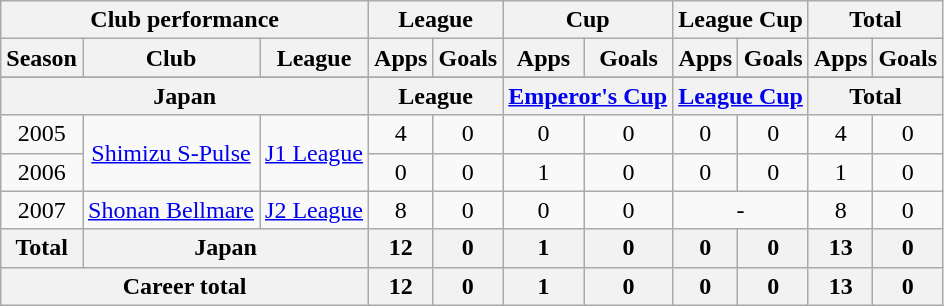<table class="wikitable" style="text-align:center">
<tr>
<th colspan=3>Club performance</th>
<th colspan=2>League</th>
<th colspan=2>Cup</th>
<th colspan=2>League Cup</th>
<th colspan=2>Total</th>
</tr>
<tr>
<th>Season</th>
<th>Club</th>
<th>League</th>
<th>Apps</th>
<th>Goals</th>
<th>Apps</th>
<th>Goals</th>
<th>Apps</th>
<th>Goals</th>
<th>Apps</th>
<th>Goals</th>
</tr>
<tr>
</tr>
<tr>
<th colspan=3>Japan</th>
<th colspan=2>League</th>
<th colspan=2><a href='#'>Emperor's Cup</a></th>
<th colspan=2><a href='#'>League Cup</a></th>
<th colspan=2>Total</th>
</tr>
<tr>
<td>2005</td>
<td rowspan="2"><a href='#'>Shimizu S-Pulse</a></td>
<td rowspan="2"><a href='#'>J1 League</a></td>
<td>4</td>
<td>0</td>
<td>0</td>
<td>0</td>
<td>0</td>
<td>0</td>
<td>4</td>
<td>0</td>
</tr>
<tr>
<td>2006</td>
<td>0</td>
<td>0</td>
<td>1</td>
<td>0</td>
<td>0</td>
<td>0</td>
<td>1</td>
<td>0</td>
</tr>
<tr>
<td>2007</td>
<td><a href='#'>Shonan Bellmare</a></td>
<td><a href='#'>J2 League</a></td>
<td>8</td>
<td>0</td>
<td>0</td>
<td>0</td>
<td colspan="2">-</td>
<td>8</td>
<td>0</td>
</tr>
<tr>
<th rowspan=1>Total</th>
<th colspan=2>Japan</th>
<th>12</th>
<th>0</th>
<th>1</th>
<th>0</th>
<th>0</th>
<th>0</th>
<th>13</th>
<th>0</th>
</tr>
<tr>
<th colspan=3>Career total</th>
<th>12</th>
<th>0</th>
<th>1</th>
<th>0</th>
<th>0</th>
<th>0</th>
<th>13</th>
<th>0</th>
</tr>
</table>
